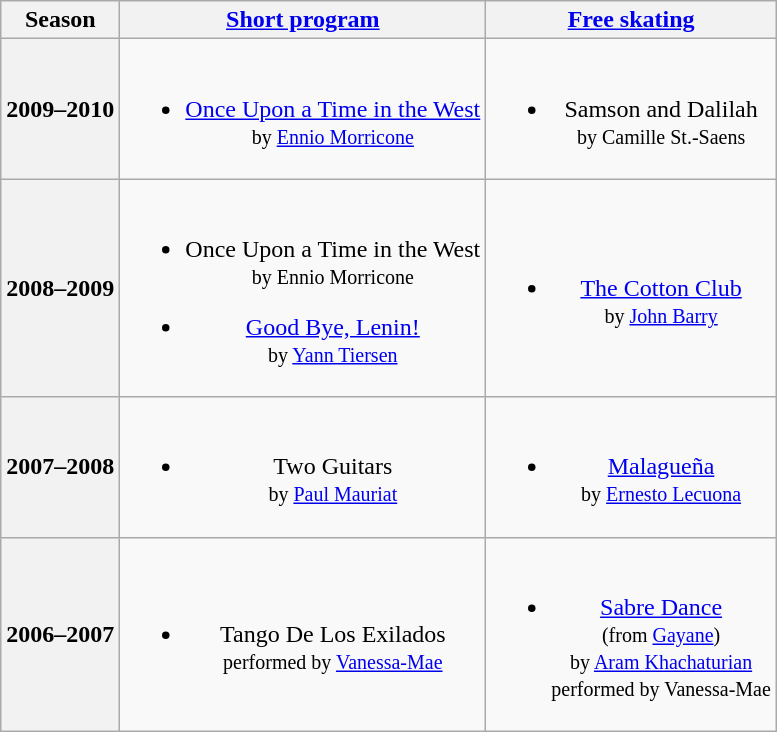<table class=wikitable style=text-align:center>
<tr>
<th>Season</th>
<th><a href='#'>Short program</a></th>
<th><a href='#'>Free skating</a></th>
</tr>
<tr>
<th>2009–2010 <br> </th>
<td><br><ul><li><a href='#'>Once Upon a Time in the West</a> <br><small> by <a href='#'>Ennio Morricone</a> </small></li></ul></td>
<td><br><ul><li>Samson and Dalilah <br><small> by Camille St.-Saens </small></li></ul></td>
</tr>
<tr>
<th>2008–2009 <br> </th>
<td><br><ul><li>Once Upon a Time in the West <br><small> by Ennio Morricone </small></li></ul><ul><li><a href='#'>Good Bye, Lenin!</a> <br><small> by <a href='#'>Yann Tiersen</a> </small></li></ul></td>
<td><br><ul><li><a href='#'>The Cotton Club</a> <br><small> by <a href='#'>John Barry</a> </small></li></ul></td>
</tr>
<tr>
<th>2007–2008 <br> </th>
<td><br><ul><li>Two Guitars <br><small> by <a href='#'>Paul Mauriat</a> </small></li></ul></td>
<td><br><ul><li><a href='#'>Malagueña</a> <br><small> by <a href='#'>Ernesto Lecuona</a> </small></li></ul></td>
</tr>
<tr>
<th>2006–2007 <br> </th>
<td><br><ul><li>Tango De Los Exilados <br><small> performed by <a href='#'>Vanessa-Mae</a> </small></li></ul></td>
<td><br><ul><li><a href='#'>Sabre Dance</a> <br><small> (from <a href='#'>Gayane</a>) <br> by <a href='#'>Aram Khachaturian</a> <br> performed by Vanessa-Mae </small></li></ul></td>
</tr>
</table>
